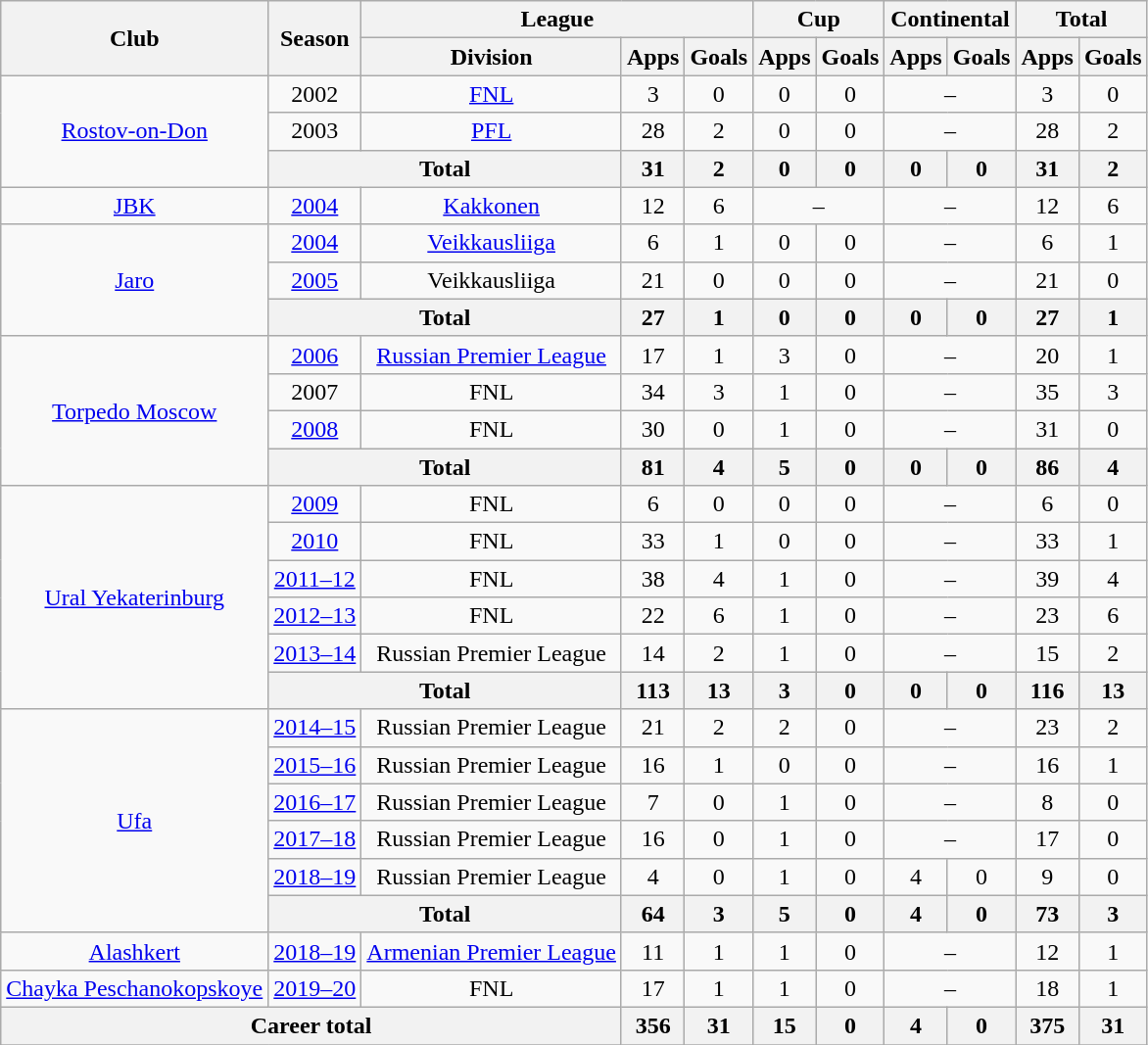<table class="wikitable" style="text-align: center;">
<tr>
<th rowspan=2>Club</th>
<th rowspan=2>Season</th>
<th colspan=3>League</th>
<th colspan=2>Cup</th>
<th colspan=2>Continental</th>
<th colspan=2>Total</th>
</tr>
<tr>
<th>Division</th>
<th>Apps</th>
<th>Goals</th>
<th>Apps</th>
<th>Goals</th>
<th>Apps</th>
<th>Goals</th>
<th>Apps</th>
<th>Goals</th>
</tr>
<tr>
<td rowspan=3><a href='#'>Rostov-on-Don</a></td>
<td>2002</td>
<td><a href='#'>FNL</a></td>
<td>3</td>
<td>0</td>
<td>0</td>
<td>0</td>
<td colspan=2>–</td>
<td>3</td>
<td>0</td>
</tr>
<tr>
<td>2003</td>
<td><a href='#'>PFL</a></td>
<td>28</td>
<td>2</td>
<td>0</td>
<td>0</td>
<td colspan=2>–</td>
<td>28</td>
<td>2</td>
</tr>
<tr>
<th colspan=2>Total</th>
<th>31</th>
<th>2</th>
<th>0</th>
<th>0</th>
<th>0</th>
<th>0</th>
<th>31</th>
<th>2</th>
</tr>
<tr>
<td><a href='#'>JBK</a></td>
<td><a href='#'>2004</a></td>
<td><a href='#'>Kakkonen</a></td>
<td>12</td>
<td>6</td>
<td colspan=2>–</td>
<td colspan=2>–</td>
<td>12</td>
<td>6</td>
</tr>
<tr>
<td rowspan=3><a href='#'>Jaro</a></td>
<td><a href='#'>2004</a></td>
<td><a href='#'>Veikkausliiga</a></td>
<td>6</td>
<td>1</td>
<td>0</td>
<td>0</td>
<td colspan=2>–</td>
<td>6</td>
<td>1</td>
</tr>
<tr>
<td><a href='#'>2005</a></td>
<td>Veikkausliiga</td>
<td>21</td>
<td>0</td>
<td>0</td>
<td>0</td>
<td colspan=2>–</td>
<td>21</td>
<td>0</td>
</tr>
<tr>
<th colspan=2>Total</th>
<th>27</th>
<th>1</th>
<th>0</th>
<th>0</th>
<th>0</th>
<th>0</th>
<th>27</th>
<th>1</th>
</tr>
<tr>
<td rowspan=4><a href='#'>Torpedo Moscow</a></td>
<td><a href='#'>2006</a></td>
<td><a href='#'>Russian Premier League</a></td>
<td>17</td>
<td>1</td>
<td>3</td>
<td>0</td>
<td colspan=2>–</td>
<td>20</td>
<td>1</td>
</tr>
<tr>
<td>2007</td>
<td>FNL</td>
<td>34</td>
<td>3</td>
<td>1</td>
<td>0</td>
<td colspan=2>–</td>
<td>35</td>
<td>3</td>
</tr>
<tr>
<td><a href='#'>2008</a></td>
<td>FNL</td>
<td>30</td>
<td>0</td>
<td>1</td>
<td>0</td>
<td colspan=2>–</td>
<td>31</td>
<td>0</td>
</tr>
<tr>
<th colspan=2>Total</th>
<th>81</th>
<th>4</th>
<th>5</th>
<th>0</th>
<th>0</th>
<th>0</th>
<th>86</th>
<th>4</th>
</tr>
<tr>
<td rowspan=6><a href='#'>Ural Yekaterinburg</a></td>
<td><a href='#'>2009</a></td>
<td>FNL</td>
<td>6</td>
<td>0</td>
<td>0</td>
<td>0</td>
<td colspan=2>–</td>
<td>6</td>
<td>0</td>
</tr>
<tr>
<td><a href='#'>2010</a></td>
<td>FNL</td>
<td>33</td>
<td>1</td>
<td>0</td>
<td>0</td>
<td colspan=2>–</td>
<td>33</td>
<td>1</td>
</tr>
<tr>
<td><a href='#'>2011–12</a></td>
<td>FNL</td>
<td>38</td>
<td>4</td>
<td>1</td>
<td>0</td>
<td colspan=2>–</td>
<td>39</td>
<td>4</td>
</tr>
<tr>
<td><a href='#'>2012–13</a></td>
<td>FNL</td>
<td>22</td>
<td>6</td>
<td>1</td>
<td>0</td>
<td colspan=2>–</td>
<td>23</td>
<td>6</td>
</tr>
<tr>
<td><a href='#'>2013–14</a></td>
<td>Russian Premier League</td>
<td>14</td>
<td>2</td>
<td>1</td>
<td>0</td>
<td colspan=2>–</td>
<td>15</td>
<td>2</td>
</tr>
<tr>
<th colspan=2>Total</th>
<th>113</th>
<th>13</th>
<th>3</th>
<th>0</th>
<th>0</th>
<th>0</th>
<th>116</th>
<th>13</th>
</tr>
<tr>
<td rowspan=6><a href='#'>Ufa</a></td>
<td><a href='#'>2014–15</a></td>
<td>Russian Premier League</td>
<td>21</td>
<td>2</td>
<td>2</td>
<td>0</td>
<td colspan=2>–</td>
<td>23</td>
<td>2</td>
</tr>
<tr>
<td><a href='#'>2015–16</a></td>
<td>Russian Premier League</td>
<td>16</td>
<td>1</td>
<td>0</td>
<td>0</td>
<td colspan=2>–</td>
<td>16</td>
<td>1</td>
</tr>
<tr>
<td><a href='#'>2016–17</a></td>
<td>Russian Premier League</td>
<td>7</td>
<td>0</td>
<td>1</td>
<td>0</td>
<td colspan=2>–</td>
<td>8</td>
<td>0</td>
</tr>
<tr>
<td><a href='#'>2017–18</a></td>
<td>Russian Premier League</td>
<td>16</td>
<td>0</td>
<td>1</td>
<td>0</td>
<td colspan=2>–</td>
<td>17</td>
<td>0</td>
</tr>
<tr>
<td><a href='#'>2018–19</a></td>
<td>Russian Premier League</td>
<td>4</td>
<td>0</td>
<td>1</td>
<td>0</td>
<td>4</td>
<td>0</td>
<td>9</td>
<td>0</td>
</tr>
<tr>
<th colspan=2>Total</th>
<th>64</th>
<th>3</th>
<th>5</th>
<th>0</th>
<th>4</th>
<th>0</th>
<th>73</th>
<th>3</th>
</tr>
<tr>
<td><a href='#'>Alashkert</a></td>
<td><a href='#'>2018–19</a></td>
<td><a href='#'>Armenian Premier League</a></td>
<td>11</td>
<td>1</td>
<td>1</td>
<td>0</td>
<td colspan=2>–</td>
<td>12</td>
<td>1</td>
</tr>
<tr>
<td><a href='#'>Chayka Peschanokopskoye</a></td>
<td><a href='#'>2019–20</a></td>
<td>FNL</td>
<td>17</td>
<td>1</td>
<td>1</td>
<td>0</td>
<td colspan=2>–</td>
<td>18</td>
<td>1</td>
</tr>
<tr>
<th colspan=3>Career total</th>
<th>356</th>
<th>31</th>
<th>15</th>
<th>0</th>
<th>4</th>
<th>0</th>
<th>375</th>
<th>31</th>
</tr>
<tr>
</tr>
</table>
